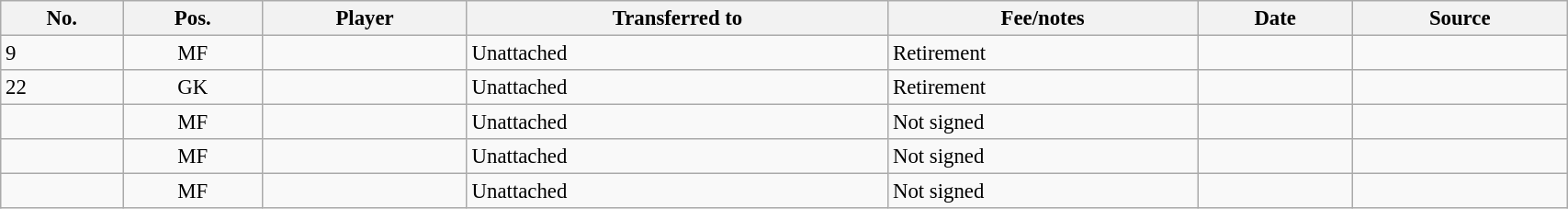<table class="wikitable sortable" style="width:90%; text-align:center; font-size:95%; text-align:left;">
<tr>
<th><strong>No.</strong></th>
<th><strong>Pos.</strong></th>
<th><strong>Player</strong></th>
<th><strong>Transferred to</strong></th>
<th><strong>Fee/notes</strong></th>
<th><strong>Date</strong></th>
<th><strong>Source</strong></th>
</tr>
<tr>
<td>9</td>
<td align=center>MF</td>
<td></td>
<td>Unattached</td>
<td>Retirement</td>
<td></td>
<td></td>
</tr>
<tr>
<td>22</td>
<td align=center>GK</td>
<td></td>
<td>Unattached</td>
<td>Retirement</td>
<td></td>
<td></td>
</tr>
<tr>
<td></td>
<td align=center>MF</td>
<td></td>
<td>Unattached</td>
<td>Not signed</td>
<td></td>
<td></td>
</tr>
<tr>
<td></td>
<td align=center>MF</td>
<td></td>
<td>Unattached</td>
<td>Not signed</td>
<td></td>
<td></td>
</tr>
<tr>
<td></td>
<td align=center>MF</td>
<td></td>
<td>Unattached</td>
<td>Not signed</td>
<td></td>
<td></td>
</tr>
</table>
